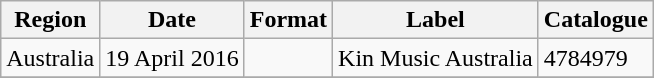<table class="wikitable plainrowheaders">
<tr>
<th scope="col">Region</th>
<th scope="col">Date</th>
<th scope="col">Format</th>
<th scope="col">Label</th>
<th scope="col">Catalogue</th>
</tr>
<tr>
<td>Australia</td>
<td>19 April 2016</td>
<td></td>
<td>Kin Music Australia</td>
<td>4784979</td>
</tr>
<tr>
</tr>
</table>
